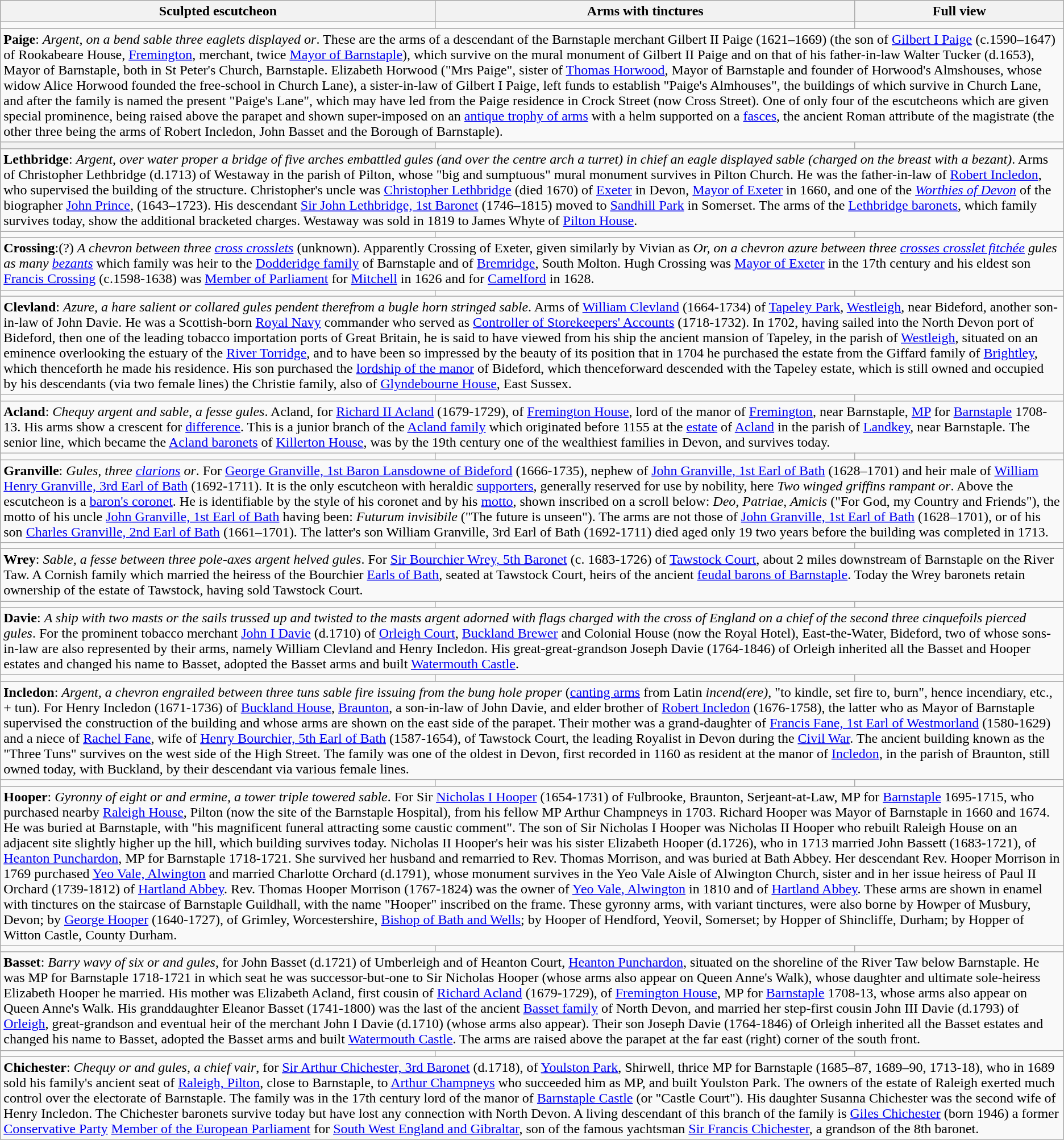<table class="wikitable">
<tr>
<th>Sculpted escutcheon</th>
<th>Arms with tinctures</th>
<th>Full view</th>
</tr>
<tr>
<td align="center"></td>
<td></td>
<td></td>
</tr>
<tr>
<td colspan="5"><strong>Paige</strong>: <em>Argent, on a bend sable three eaglets displayed or</em>. These are the arms of a descendant of the Barnstaple merchant Gilbert II Paige (1621–1669) (the son of <a href='#'>Gilbert I Paige</a> (c.1590–1647) of Rookabeare House, <a href='#'>Fremington</a>, merchant, twice <a href='#'>Mayor of Barnstaple</a>), which survive on the mural monument of Gilbert II Paige and on that of his father-in-law Walter Tucker (d.1653), Mayor of Barnstaple, both in St Peter's Church, Barnstaple. Elizabeth Horwood ("Mrs Paige", sister of <a href='#'>Thomas Horwood</a>, Mayor of Barnstaple and founder of Horwood's Almshouses, whose widow Alice Horwood founded the free-school in Church Lane), a sister-in-law of Gilbert I Paige, left funds to establish "Paige's Almhouses", the buildings of which survive in Church Lane,  and after the family is named the present "Paige's Lane", which may have led from the Paige residence in Crock Street (now Cross Street). One of only four of the escutcheons which are given special prominence, being raised above the parapet and shown super-imposed on an <a href='#'>antique trophy of arms</a> with a helm supported on a <a href='#'>fasces</a>, the ancient Roman attribute of the magistrate (the other three being the arms of Robert Incledon, John Basset and the Borough of Barnstaple).</td>
</tr>
<tr>
<th></th>
<td></td>
<td></td>
</tr>
<tr>
<td colspan="5"><strong>Lethbridge</strong>: <em>Argent, over water proper a bridge of five arches embattled gules (and over the centre arch a turret) in chief an eagle displayed sable (charged on the breast with a bezant)</em>. Arms of Christopher Lethbridge (d.1713) of Westaway in the parish of Pilton, whose "big and sumptuous" mural monument survives in Pilton Church. He was the father-in-law of <a href='#'>Robert Incledon</a>, who supervised the building of the structure. Christopher's uncle was <a href='#'>Christopher Lethbridge</a> (died 1670) of <a href='#'>Exeter</a> in Devon, <a href='#'>Mayor of Exeter</a> in 1660, and one of the <em><a href='#'>Worthies of Devon</a></em> of the biographer <a href='#'>John Prince</a>, (1643–1723). His descendant <a href='#'>Sir John Lethbridge, 1st Baronet</a> (1746–1815) moved to <a href='#'>Sandhill Park</a> in Somerset. The arms of the <a href='#'>Lethbridge baronets</a>, which family survives today, show the additional bracketed charges. Westaway was sold in 1819 to James Whyte of <a href='#'>Pilton House</a>.</td>
</tr>
<tr>
<td></td>
<td></td>
<td></td>
</tr>
<tr>
<td colspan="5"><strong>Crossing</strong>:(?) <em>A chevron between three <a href='#'>cross crosslets</a></em> (unknown). Apparently Crossing of Exeter, given similarly by Vivian as <em>Or, on a chevron azure between three <a href='#'>crosses crosslet fitchée</a> gules as many <a href='#'>bezants</a></em> which family was heir to the <a href='#'>Dodderidge family</a> of Barnstaple and of <a href='#'>Bremridge</a>, South Molton. Hugh Crossing was <a href='#'>Mayor of Exeter</a> in the 17th century and his eldest son <a href='#'>Francis Crossing</a> (c.1598-1638) was <a href='#'>Member of Parliament</a> for <a href='#'>Mitchell</a> in 1626 and for <a href='#'>Camelford</a> in 1628.</td>
</tr>
<tr>
<td></td>
<td></td>
<td></td>
</tr>
<tr>
<td colspan="5"><strong>Clevland</strong>: <em>Azure, a hare salient or collared gules pendent therefrom a bugle horn stringed sable</em>. Arms of <a href='#'>William Clevland</a> (1664-1734) of <a href='#'>Tapeley Park</a>, <a href='#'>Westleigh</a>, near Bideford, another son-in-law of John Davie. He was a Scottish-born <a href='#'>Royal Navy</a> commander who served as <a href='#'>Controller of Storekeepers' Accounts</a> (1718-1732). In 1702, having sailed into the North Devon port of Bideford, then one of the leading tobacco importation ports of Great Britain, he is said to have viewed from his ship the ancient mansion of Tapeley, in the parish of <a href='#'>Westleigh</a>, situated on an eminence overlooking the estuary of the <a href='#'>River Torridge</a>, and to have been so impressed by the beauty of its position that in 1704 he purchased the estate from the Giffard family of <a href='#'>Brightley</a>, which thenceforth he made his residence. His son purchased the <a href='#'>lordship of the manor</a> of Bideford, which thenceforward descended with the Tapeley estate, which is still owned and occupied by his descendants (via two female lines) the Christie family, also of <a href='#'>Glyndebourne House</a>, East Sussex.</td>
</tr>
<tr>
<td></td>
<td></td>
<td></td>
</tr>
<tr>
<td colspan="5"><strong>Acland</strong>: <em>Chequy argent and sable, a fesse gules</em>. Acland, for <a href='#'>Richard II Acland</a> (1679-1729), of <a href='#'>Fremington House</a>, lord of the manor of <a href='#'>Fremington</a>, near Barnstaple, <a href='#'>MP</a> for <a href='#'>Barnstaple</a> 1708-13. His arms show a crescent for <a href='#'>difference</a>. This is a junior branch of the <a href='#'>Acland family</a> which originated before 1155 at the <a href='#'>estate</a> of <a href='#'>Acland</a> in the parish of <a href='#'>Landkey</a>, near Barnstaple. The senior line, which became the <a href='#'>Acland baronets</a> of <a href='#'>Killerton House</a>, was by the 19th century one of the wealthiest families in Devon, and survives today.</td>
</tr>
<tr>
<td></td>
<td></td>
<td></td>
</tr>
<tr>
<td colspan="5"><strong>Granville</strong>: <em>Gules, three <a href='#'>clarions</a> or</em>. For <a href='#'>George Granville, 1st Baron Lansdowne of Bideford</a> (1666-1735), nephew of <a href='#'>John Granville, 1st Earl of Bath</a> (1628–1701) and heir male of <a href='#'>William Henry Granville, 3rd Earl of Bath</a> (1692-1711). It is  the only escutcheon with heraldic <a href='#'>supporters</a>, generally reserved for use by nobility, here <em>Two winged griffins rampant or</em>. Above the escutcheon is a <a href='#'>baron's coronet</a>. He is identifiable by the style of his coronet and by his <a href='#'>motto</a>, shown inscribed on a scroll below: <em>Deo, Patriae, Amicis</em> ("For God, my Country and Friends"), the motto of his uncle <a href='#'>John Granville, 1st Earl of Bath</a> having been: <em>Futurum invisibile</em> ("The future is unseen"). The arms are not those of <a href='#'>John Granville, 1st Earl of Bath</a> (1628–1701), or of his son <a href='#'>Charles Granville, 2nd Earl of Bath</a> (1661–1701). The latter's son William Granville, 3rd Earl of Bath (1692-1711) died aged only 19 two years  before the building was completed in 1713.</td>
</tr>
<tr>
<td></td>
<td></td>
<td></td>
</tr>
<tr>
<td colspan="5"><strong>Wrey</strong>: <em>Sable, a fesse between three pole-axes argent helved gules</em>. For <a href='#'>Sir Bourchier Wrey, 5th Baronet</a> (c. 1683-1726) of <a href='#'>Tawstock Court</a>, about 2 miles downstream of Barnstaple on the River Taw. A Cornish family which married the heiress of the Bourchier <a href='#'>Earls of Bath</a>, seated at Tawstock Court, heirs of the ancient <a href='#'>feudal barons of Barnstaple</a>. Today the Wrey baronets retain ownership of the estate of Tawstock, having sold Tawstock Court.</td>
</tr>
<tr>
<td></td>
<td></td>
<td></td>
</tr>
<tr>
<td colspan="5"><strong>Davie</strong>: <em>A ship with two masts or the sails trussed up and twisted to the masts argent adorned with flags charged with the cross of England on a chief of the second three cinquefoils pierced gules</em>. For the prominent tobacco merchant <a href='#'>John I Davie</a> (d.1710) of <a href='#'>Orleigh Court</a>, <a href='#'>Buckland Brewer</a> and Colonial House (now the Royal Hotel), East-the-Water, Bideford, two of whose  sons-in-law are also represented by their arms, namely William Clevland and Henry Incledon. His great-great-grandson Joseph Davie (1764-1846) of Orleigh inherited all the Basset and Hooper estates and changed his name to Basset, adopted the Basset arms and built <a href='#'>Watermouth Castle</a>.</td>
</tr>
<tr>
<td></td>
<td></td>
<td></td>
</tr>
<tr>
<td colspan="5"><strong>Incledon</strong>: <em>Argent, a chevron engrailed between three tuns sable fire issuing from the bung hole proper</em> (<a href='#'>canting arms</a> from Latin <em>incend(ere)</em>, "to kindle, set fire to, burn", hence incendiary, etc., + tun). For Henry Incledon (1671-1736) of <a href='#'>Buckland House</a>, <a href='#'>Braunton</a>, a son-in-law of John Davie, and elder brother of <a href='#'>Robert Incledon</a> (1676-1758), the latter who as Mayor of Barnstaple supervised the construction of the building and whose arms are shown on the east side of the parapet. Their mother was a grand-daughter of <a href='#'>Francis Fane, 1st Earl of Westmorland</a> (1580-1629) and a niece of <a href='#'>Rachel Fane</a>, wife of <a href='#'>Henry Bourchier, 5th Earl of Bath</a> (1587-1654), of Tawstock Court, the leading Royalist in Devon during the <a href='#'>Civil War</a>. The ancient building known as the "Three Tuns" survives on the west side of the High Street. The family was one of the oldest in Devon, first recorded in 1160 as resident at the manor of <a href='#'>Incledon</a>, in the parish of Braunton, still owned today, with Buckland, by their descendant via various female lines.</td>
</tr>
<tr>
<td></td>
<td></td>
<td></td>
</tr>
<tr>
<td colspan="5"><strong>Hooper</strong>: <em>Gyronny of eight or and ermine, a tower triple towered sable</em>. For Sir <a href='#'>Nicholas I Hooper</a> (1654-1731) of Fulbrooke, Braunton, Serjeant-at-Law, MP for <a href='#'>Barnstaple</a> 1695-1715, who purchased nearby <a href='#'>Raleigh House</a>, Pilton (now the site of the Barnstaple Hospital), from his fellow MP Arthur Champneys in 1703. Richard Hooper was Mayor of Barnstaple in 1660 and 1674. He was buried at Barnstaple, with "his magnificent funeral attracting some caustic comment". The son of Sir Nicholas I Hooper was  Nicholas II Hooper who rebuilt Raleigh House on an adjacent site slightly higher up the hill, which building survives today. Nicholas II Hooper's heir was his sister Elizabeth Hooper (d.1726), who in 1713 married John Bassett (1683-1721), of  <a href='#'>Heanton Punchardon</a>, MP for Barnstaple 1718-1721. She survived her husband and remarried to Rev. Thomas Morrison, and was buried at Bath Abbey. Her descendant Rev. Hooper Morrison in 1769 purchased <a href='#'>Yeo Vale, Alwington</a> and married Charlotte Orchard (d.1791), whose monument survives in the Yeo Vale Aisle of Alwington Church, sister and in her issue heiress of Paul II Orchard (1739-1812) of <a href='#'>Hartland Abbey</a>. Rev. Thomas Hooper Morrison (1767-1824) was the owner of <a href='#'>Yeo Vale, Alwington</a> in 1810 and of <a href='#'>Hartland Abbey</a>. These arms are shown in enamel with tinctures on the staircase of Barnstaple Guildhall, with the name "Hooper" inscribed on the frame.  These gyronny arms, with variant tinctures, were also borne by Howper of Musbury, Devon; by <a href='#'>George Hooper</a> (1640-1727), of Grimley, Worcestershire, <a href='#'>Bishop of Bath and Wells</a>; by Hooper of Hendford, Yeovil, Somerset; by Hopper of Shincliffe, Durham; by  Hopper of Witton Castle, County Durham.</td>
</tr>
<tr>
<td></td>
<td></td>
<td></td>
</tr>
<tr>
<td colspan="5"><strong>Basset</strong>: <em>Barry wavy of six or and gules</em>,  for John Basset (d.1721) of Umberleigh and of Heanton Court, <a href='#'>Heanton Punchardon</a>, situated on the shoreline of the River Taw below Barnstaple. He was MP for Barnstaple 1718-1721 in which seat he was successor-but-one to Sir Nicholas Hooper (whose arms also appear on Queen Anne's Walk), whose daughter and ultimate sole-heiress Elizabeth Hooper he married. His mother was Elizabeth Acland, first cousin of <a href='#'>Richard Acland</a> (1679-1729), of <a href='#'>Fremington House</a>, MP for <a href='#'>Barnstaple</a> 1708-13, whose arms also appear on Queen Anne's Walk. His granddaughter Eleanor Basset (1741-1800) was the last of the ancient <a href='#'>Basset family</a> of North Devon, and married her step-first cousin John III Davie (d.1793) of <a href='#'>Orleigh</a>, great-grandson and eventual heir of the merchant John I Davie (d.1710) (whose arms also appear). Their son Joseph Davie (1764-1846) of Orleigh inherited all the Basset estates and changed his name to Basset, adopted the Basset arms and built <a href='#'>Watermouth Castle</a>. The arms are raised above the parapet at the far east (right) corner of the south front.</td>
</tr>
<tr>
<td></td>
<td></td>
<td></td>
</tr>
<tr>
<td colspan="5"><strong>Chichester</strong>: <em>Chequy or and gules, a chief vair</em>,  for <a href='#'>Sir Arthur Chichester, 3rd Baronet</a> (d.1718), of <a href='#'>Youlston Park</a>, Shirwell, thrice MP for Barnstaple (1685–87, 1689–90, 1713-18), who in 1689 sold his family's ancient seat of <a href='#'>Raleigh, Pilton</a>, close to Barnstaple, to <a href='#'>Arthur Champneys</a> who succeeded him as MP, and built Youlston Park. The owners of the estate of Raleigh exerted much control over the electorate of Barnstaple. The family was in the 17th century lord of the manor of <a href='#'>Barnstaple Castle</a> (or "Castle Court"). His daughter Susanna Chichester was the second wife of Henry Incledon. The Chichester baronets survive today but have lost any connection with North Devon. A living descendant of this branch of the family is <a href='#'>Giles Chichester</a> (born 1946) a former <a href='#'>Conservative Party</a> <a href='#'>Member of the European Parliament</a> for <a href='#'>South West England and Gibraltar</a>, son of the famous yachtsman <a href='#'>Sir Francis Chichester</a>, a grandson of the 8th baronet.</td>
</tr>
</table>
